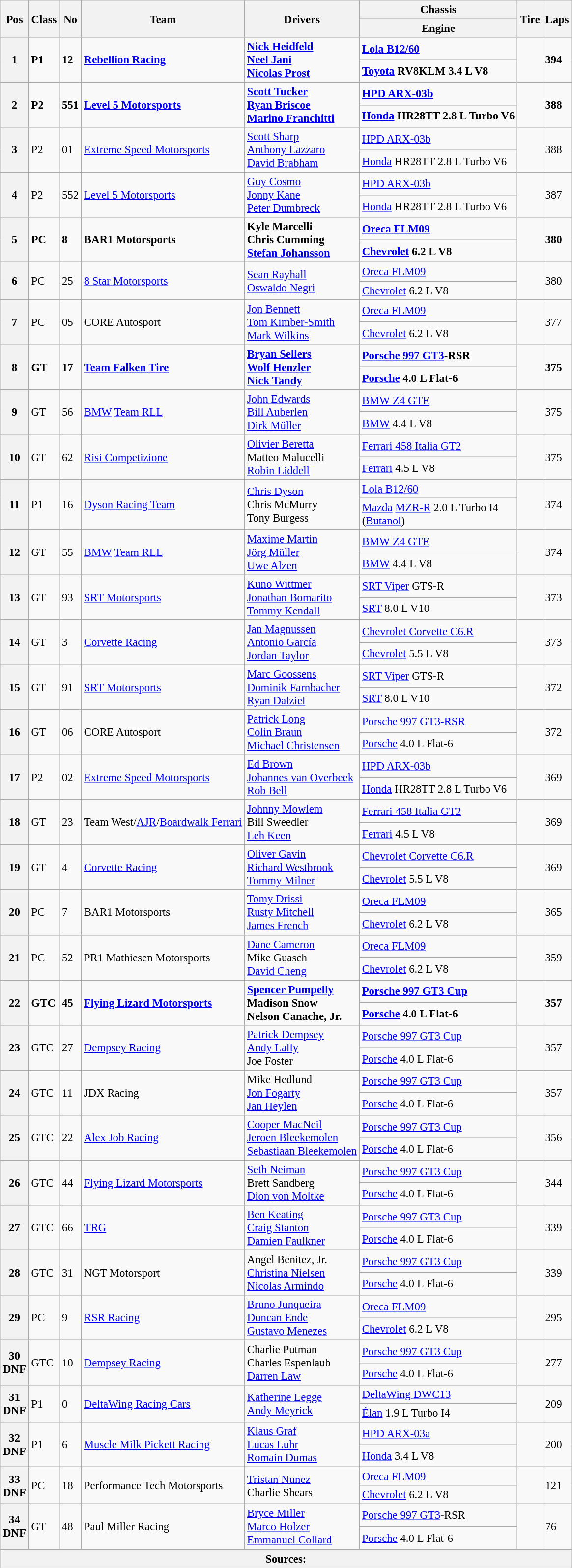<table class="wikitable" style="font-size: 95%;">
<tr>
<th rowspan=2>Pos</th>
<th rowspan=2>Class</th>
<th rowspan=2>No</th>
<th rowspan=2>Team</th>
<th rowspan=2>Drivers</th>
<th>Chassis</th>
<th rowspan=2>Tire</th>
<th rowspan=2>Laps</th>
</tr>
<tr>
<th>Engine</th>
</tr>
<tr style="font-weight:bold">
<th rowspan=2>1</th>
<td rowspan=2>P1</td>
<td rowspan=2>12</td>
<td rowspan=2> <a href='#'>Rebellion Racing</a></td>
<td rowspan=2> <a href='#'>Nick Heidfeld</a><br> <a href='#'>Neel Jani</a><br> <a href='#'>Nicolas Prost</a></td>
<td><a href='#'>Lola B12/60</a></td>
<td rowspan=2></td>
<td rowspan=2>394</td>
</tr>
<tr style="font-weight:bold">
<td><a href='#'>Toyota</a> RV8KLM 3.4 L V8</td>
</tr>
<tr style="font-weight:bold">
<th rowspan=2>2</th>
<td rowspan=2>P2</td>
<td rowspan=2>551</td>
<td rowspan=2> <a href='#'>Level 5 Motorsports</a></td>
<td rowspan=2> <a href='#'>Scott Tucker</a><br> <a href='#'>Ryan Briscoe</a><br> <a href='#'>Marino Franchitti</a></td>
<td><a href='#'>HPD ARX-03b</a></td>
<td rowspan=2></td>
<td rowspan=2>388</td>
</tr>
<tr style="font-weight:bold">
<td><a href='#'>Honda</a> HR28TT 2.8 L Turbo V6</td>
</tr>
<tr>
<th rowspan=2>3</th>
<td rowspan=2>P2</td>
<td rowspan=2>01</td>
<td rowspan=2> <a href='#'>Extreme Speed Motorsports</a></td>
<td rowspan=2> <a href='#'>Scott Sharp</a><br> <a href='#'>Anthony Lazzaro</a><br> <a href='#'>David Brabham</a></td>
<td><a href='#'>HPD ARX-03b</a></td>
<td rowspan=2></td>
<td rowspan=2>388</td>
</tr>
<tr>
<td><a href='#'>Honda</a> HR28TT 2.8 L Turbo V6</td>
</tr>
<tr>
<th rowspan=2>4</th>
<td rowspan=2>P2</td>
<td rowspan=2>552</td>
<td rowspan=2> <a href='#'>Level 5 Motorsports</a></td>
<td rowspan=2> <a href='#'>Guy Cosmo</a><br> <a href='#'>Jonny Kane</a><br> <a href='#'>Peter Dumbreck</a></td>
<td><a href='#'>HPD ARX-03b</a></td>
<td rowspan=2></td>
<td rowspan=2>387</td>
</tr>
<tr>
<td><a href='#'>Honda</a> HR28TT 2.8 L Turbo V6</td>
</tr>
<tr style="font-weight:bold">
<th rowspan=2>5</th>
<td rowspan=2>PC</td>
<td rowspan=2>8</td>
<td rowspan=2> BAR1 Motorsports</td>
<td rowspan=2> Kyle Marcelli<br> Chris Cumming<br> <a href='#'>Stefan Johansson</a></td>
<td><a href='#'>Oreca FLM09</a></td>
<td rowspan=2></td>
<td rowspan=2>380</td>
</tr>
<tr style="font-weight:bold">
<td><a href='#'>Chevrolet</a> 6.2 L V8</td>
</tr>
<tr>
<th rowspan=2>6</th>
<td rowspan=2>PC</td>
<td rowspan=2>25</td>
<td rowspan=2> <a href='#'>8 Star Motorsports</a></td>
<td rowspan=2> <a href='#'>Sean Rayhall</a><br> <a href='#'>Oswaldo Negri</a></td>
<td><a href='#'>Oreca FLM09</a></td>
<td rowspan=2></td>
<td rowspan=2>380</td>
</tr>
<tr>
<td><a href='#'>Chevrolet</a> 6.2 L V8</td>
</tr>
<tr>
<th rowspan=2>7</th>
<td rowspan=2>PC</td>
<td rowspan=2>05</td>
<td rowspan=2> CORE Autosport</td>
<td rowspan=2> <a href='#'>Jon Bennett</a><br> <a href='#'>Tom Kimber-Smith</a><br> <a href='#'>Mark Wilkins</a></td>
<td><a href='#'>Oreca FLM09</a></td>
<td rowspan=2></td>
<td rowspan=2>377</td>
</tr>
<tr>
<td><a href='#'>Chevrolet</a> 6.2 L V8</td>
</tr>
<tr style="font-weight:bold">
<th rowspan=2>8</th>
<td rowspan=2>GT</td>
<td rowspan=2>17</td>
<td rowspan=2> <a href='#'>Team Falken Tire</a></td>
<td rowspan=2> <a href='#'>Bryan Sellers</a><br> <a href='#'>Wolf Henzler</a><br> <a href='#'>Nick Tandy</a></td>
<td><a href='#'>Porsche 997 GT3</a>-RSR</td>
<td rowspan=2></td>
<td rowspan=2>375</td>
</tr>
<tr style="font-weight:bold">
<td><a href='#'>Porsche</a> 4.0 L Flat-6</td>
</tr>
<tr>
<th rowspan=2>9</th>
<td rowspan=2>GT</td>
<td rowspan=2>56</td>
<td rowspan=2> <a href='#'>BMW</a> <a href='#'>Team RLL</a></td>
<td rowspan=2> <a href='#'>John Edwards</a><br> <a href='#'>Bill Auberlen</a><br> <a href='#'>Dirk Müller</a></td>
<td><a href='#'>BMW Z4 GTE</a></td>
<td rowspan=2></td>
<td rowspan=2>375</td>
</tr>
<tr>
<td><a href='#'>BMW</a> 4.4 L V8</td>
</tr>
<tr>
<th rowspan=2>10</th>
<td rowspan=2>GT</td>
<td rowspan=2>62</td>
<td rowspan=2> <a href='#'>Risi Competizione</a></td>
<td rowspan=2> <a href='#'>Olivier Beretta</a><br> Matteo Malucelli<br> <a href='#'>Robin Liddell</a></td>
<td><a href='#'>Ferrari 458 Italia GT2</a></td>
<td rowspan=2></td>
<td rowspan=2>375</td>
</tr>
<tr>
<td><a href='#'>Ferrari</a> 4.5 L V8</td>
</tr>
<tr>
<th rowspan=2>11</th>
<td rowspan=2>P1</td>
<td rowspan=2>16</td>
<td rowspan=2> <a href='#'>Dyson Racing Team</a></td>
<td rowspan=2> <a href='#'>Chris Dyson</a><br> Chris McMurry<br> Tony Burgess</td>
<td><a href='#'>Lola B12/60</a></td>
<td rowspan=2></td>
<td rowspan=2>374</td>
</tr>
<tr>
<td><a href='#'>Mazda</a> <a href='#'>MZR-R</a> 2.0 L Turbo I4<br>(<a href='#'>Butanol</a>)</td>
</tr>
<tr>
<th rowspan=2>12</th>
<td rowspan=2>GT</td>
<td rowspan=2>55</td>
<td rowspan=2> <a href='#'>BMW</a> <a href='#'>Team RLL</a></td>
<td rowspan=2> <a href='#'>Maxime Martin</a><br> <a href='#'>Jörg Müller</a><br> <a href='#'>Uwe Alzen</a></td>
<td><a href='#'>BMW Z4 GTE</a></td>
<td rowspan=2></td>
<td rowspan=2>374</td>
</tr>
<tr>
<td><a href='#'>BMW</a> 4.4 L V8</td>
</tr>
<tr>
<th rowspan=2>13</th>
<td rowspan=2>GT</td>
<td rowspan=2>93</td>
<td rowspan=2> <a href='#'>SRT Motorsports</a></td>
<td rowspan=2> <a href='#'>Kuno Wittmer</a><br> <a href='#'>Jonathan Bomarito</a><br> <a href='#'>Tommy Kendall</a></td>
<td><a href='#'>SRT Viper</a> GTS-R</td>
<td rowspan=2></td>
<td rowspan=2>373</td>
</tr>
<tr>
<td><a href='#'>SRT</a> 8.0 L V10</td>
</tr>
<tr>
<th rowspan=2>14</th>
<td rowspan=2>GT</td>
<td rowspan=2>3</td>
<td rowspan=2> <a href='#'>Corvette Racing</a></td>
<td rowspan=2> <a href='#'>Jan Magnussen</a><br> <a href='#'>Antonio García</a><br> <a href='#'>Jordan Taylor</a></td>
<td><a href='#'>Chevrolet Corvette C6.R</a></td>
<td rowspan=2></td>
<td rowspan=2>373</td>
</tr>
<tr>
<td><a href='#'>Chevrolet</a> 5.5 L V8</td>
</tr>
<tr>
<th rowspan=2>15</th>
<td rowspan=2>GT</td>
<td rowspan=2>91</td>
<td rowspan=2> <a href='#'>SRT Motorsports</a></td>
<td rowspan=2> <a href='#'>Marc Goossens</a><br> <a href='#'>Dominik Farnbacher</a><br> <a href='#'>Ryan Dalziel</a></td>
<td><a href='#'>SRT Viper</a> GTS-R</td>
<td rowspan=2></td>
<td rowspan=2>372</td>
</tr>
<tr>
<td><a href='#'>SRT</a> 8.0 L V10</td>
</tr>
<tr>
<th rowspan=2>16</th>
<td rowspan=2>GT</td>
<td rowspan=2>06</td>
<td rowspan=2> CORE Autosport</td>
<td rowspan=2> <a href='#'>Patrick Long</a><br> <a href='#'>Colin Braun</a><br> <a href='#'>Michael Christensen</a></td>
<td><a href='#'>Porsche 997 GT3-RSR</a></td>
<td rowspan=2></td>
<td rowspan=2>372</td>
</tr>
<tr>
<td><a href='#'>Porsche</a> 4.0 L Flat-6</td>
</tr>
<tr>
<th rowspan=2>17</th>
<td rowspan=2>P2</td>
<td rowspan=2>02</td>
<td rowspan=2> <a href='#'>Extreme Speed Motorsports</a></td>
<td rowspan=2> <a href='#'>Ed Brown</a><br> <a href='#'>Johannes van Overbeek</a><br> <a href='#'>Rob Bell</a></td>
<td><a href='#'>HPD ARX-03b</a></td>
<td rowspan=2></td>
<td rowspan=2>369</td>
</tr>
<tr>
<td><a href='#'>Honda</a> HR28TT 2.8 L Turbo V6</td>
</tr>
<tr>
<th rowspan=2>18</th>
<td rowspan=2>GT</td>
<td rowspan=2>23</td>
<td rowspan=2> Team West/<a href='#'>AJR</a>/<a href='#'>Boardwalk Ferrari</a></td>
<td rowspan=2> <a href='#'>Johnny Mowlem</a><br> Bill Sweedler<br> <a href='#'>Leh Keen</a></td>
<td><a href='#'>Ferrari 458 Italia GT2</a></td>
<td rowspan=2></td>
<td rowspan=2>369</td>
</tr>
<tr>
<td><a href='#'>Ferrari</a> 4.5 L V8</td>
</tr>
<tr>
<th rowspan=2>19</th>
<td rowspan=2>GT</td>
<td rowspan=2>4</td>
<td rowspan=2> <a href='#'>Corvette Racing</a></td>
<td rowspan=2> <a href='#'>Oliver Gavin</a><br> <a href='#'>Richard Westbrook</a><br> <a href='#'>Tommy Milner</a></td>
<td><a href='#'>Chevrolet Corvette C6.R</a></td>
<td rowspan=2></td>
<td rowspan=2>369</td>
</tr>
<tr>
<td><a href='#'>Chevrolet</a> 5.5 L V8</td>
</tr>
<tr>
<th rowspan=2>20</th>
<td rowspan=2>PC</td>
<td rowspan=2>7</td>
<td rowspan=2> BAR1 Motorsports</td>
<td rowspan=2> <a href='#'>Tomy Drissi</a><br> <a href='#'>Rusty Mitchell</a><br> <a href='#'>James French</a></td>
<td><a href='#'>Oreca FLM09</a></td>
<td rowspan=2></td>
<td rowspan=2>365</td>
</tr>
<tr>
<td><a href='#'>Chevrolet</a> 6.2 L V8</td>
</tr>
<tr>
<th rowspan=2>21</th>
<td rowspan=2>PC</td>
<td rowspan=2>52</td>
<td rowspan=2> PR1 Mathiesen Motorsports</td>
<td rowspan=2> <a href='#'>Dane Cameron</a><br> Mike Guasch<br> <a href='#'>David Cheng</a></td>
<td><a href='#'>Oreca FLM09</a></td>
<td rowspan=2></td>
<td rowspan=2>359</td>
</tr>
<tr>
<td><a href='#'>Chevrolet</a> 6.2 L V8</td>
</tr>
<tr style="font-weight:bold">
<th rowspan=2>22</th>
<td rowspan=2>GTC</td>
<td rowspan=2>45</td>
<td rowspan=2> <a href='#'>Flying Lizard Motorsports</a></td>
<td rowspan=2> <a href='#'>Spencer Pumpelly</a><br> Madison Snow<br> Nelson Canache, Jr.</td>
<td><a href='#'>Porsche 997 GT3 Cup</a></td>
<td rowspan=2></td>
<td rowspan=2>357</td>
</tr>
<tr style="font-weight:bold">
<td><a href='#'>Porsche</a> 4.0 L Flat-6</td>
</tr>
<tr>
<th rowspan=2>23</th>
<td rowspan=2>GTC</td>
<td rowspan=2>27</td>
<td rowspan=2> <a href='#'>Dempsey Racing</a></td>
<td rowspan=2> <a href='#'>Patrick Dempsey</a><br> <a href='#'>Andy Lally</a><br> Joe Foster</td>
<td><a href='#'>Porsche 997 GT3 Cup</a></td>
<td rowspan=2></td>
<td rowspan=2>357</td>
</tr>
<tr>
<td><a href='#'>Porsche</a> 4.0 L Flat-6</td>
</tr>
<tr>
<th rowspan=2>24</th>
<td rowspan=2>GTC</td>
<td rowspan=2>11</td>
<td rowspan=2> JDX Racing</td>
<td rowspan=2> Mike Hedlund<br> <a href='#'>Jon Fogarty</a><br> <a href='#'>Jan Heylen</a></td>
<td><a href='#'>Porsche 997 GT3 Cup</a></td>
<td rowspan=2></td>
<td rowspan=2>357</td>
</tr>
<tr>
<td><a href='#'>Porsche</a> 4.0 L Flat-6</td>
</tr>
<tr>
<th rowspan=2>25</th>
<td rowspan=2>GTC</td>
<td rowspan=2>22</td>
<td rowspan=2> <a href='#'>Alex Job Racing</a></td>
<td rowspan=2> <a href='#'>Cooper MacNeil</a><br> <a href='#'>Jeroen Bleekemolen</a><br> <a href='#'>Sebastiaan Bleekemolen</a></td>
<td><a href='#'>Porsche 997 GT3 Cup</a></td>
<td rowspan=2></td>
<td rowspan=2>356</td>
</tr>
<tr>
<td><a href='#'>Porsche</a> 4.0 L Flat-6</td>
</tr>
<tr>
<th rowspan=2>26</th>
<td rowspan=2>GTC</td>
<td rowspan=2>44</td>
<td rowspan=2> <a href='#'>Flying Lizard Motorsports</a></td>
<td rowspan=2> <a href='#'>Seth Neiman</a><br> Brett Sandberg<br> <a href='#'>Dion von Moltke</a></td>
<td><a href='#'>Porsche 997 GT3 Cup</a></td>
<td rowspan=2></td>
<td rowspan=2>344</td>
</tr>
<tr>
<td><a href='#'>Porsche</a> 4.0 L Flat-6</td>
</tr>
<tr>
<th rowspan=2>27</th>
<td rowspan=2>GTC</td>
<td rowspan=2>66</td>
<td rowspan=2> <a href='#'>TRG</a></td>
<td rowspan=2> <a href='#'>Ben Keating</a><br> <a href='#'>Craig Stanton</a><br> <a href='#'>Damien Faulkner</a></td>
<td><a href='#'>Porsche 997 GT3 Cup</a></td>
<td rowspan=2></td>
<td rowspan=2>339</td>
</tr>
<tr>
<td><a href='#'>Porsche</a> 4.0 L Flat-6</td>
</tr>
<tr>
<th rowspan=2>28</th>
<td rowspan=2>GTC</td>
<td rowspan=2>31</td>
<td rowspan=2> NGT Motorsport</td>
<td rowspan=2> Angel Benitez, Jr.<br> <a href='#'>Christina Nielsen</a><br> <a href='#'>Nicolas Armindo</a></td>
<td><a href='#'>Porsche 997 GT3 Cup</a></td>
<td rowspan=2></td>
<td rowspan=2>339</td>
</tr>
<tr>
<td><a href='#'>Porsche</a> 4.0 L Flat-6</td>
</tr>
<tr>
<th rowspan=2>29</th>
<td rowspan=2>PC</td>
<td rowspan=2>9</td>
<td rowspan=2> <a href='#'>RSR Racing</a></td>
<td rowspan=2> <a href='#'>Bruno Junqueira</a><br> <a href='#'>Duncan Ende</a><br> <a href='#'>Gustavo Menezes</a></td>
<td><a href='#'>Oreca FLM09</a></td>
<td rowspan=2></td>
<td rowspan=2>295</td>
</tr>
<tr>
<td><a href='#'>Chevrolet</a> 6.2 L V8</td>
</tr>
<tr>
<th rowspan=2>30<br>DNF</th>
<td rowspan=2>GTC</td>
<td rowspan=2>10</td>
<td rowspan=2> <a href='#'>Dempsey Racing</a></td>
<td rowspan=2> Charlie Putman<br> Charles Espenlaub<br> <a href='#'>Darren Law</a></td>
<td><a href='#'>Porsche 997 GT3 Cup</a></td>
<td rowspan=2></td>
<td rowspan=2>277</td>
</tr>
<tr>
<td><a href='#'>Porsche</a> 4.0 L Flat-6</td>
</tr>
<tr>
<th rowspan=2>31<br>DNF</th>
<td rowspan=2>P1</td>
<td rowspan=2>0</td>
<td rowspan=2> <a href='#'>DeltaWing Racing Cars</a></td>
<td rowspan=2> <a href='#'>Katherine Legge</a><br> <a href='#'>Andy Meyrick</a></td>
<td><a href='#'>DeltaWing DWC13</a></td>
<td rowspan=2></td>
<td rowspan=2>209</td>
</tr>
<tr>
<td><a href='#'>Élan</a> 1.9 L Turbo I4</td>
</tr>
<tr>
<th rowspan=2>32<br>DNF</th>
<td rowspan=2>P1</td>
<td rowspan=2>6</td>
<td rowspan=2> <a href='#'>Muscle Milk Pickett Racing</a></td>
<td rowspan=2> <a href='#'>Klaus Graf</a><br> <a href='#'>Lucas Luhr</a><br> <a href='#'>Romain Dumas</a></td>
<td><a href='#'>HPD ARX-03a</a></td>
<td rowspan=2></td>
<td rowspan=2>200</td>
</tr>
<tr>
<td><a href='#'>Honda</a> 3.4 L V8</td>
</tr>
<tr>
<th rowspan=2>33<br>DNF</th>
<td rowspan=2>PC</td>
<td rowspan=2>18</td>
<td rowspan=2> Performance Tech Motorsports</td>
<td rowspan=2> <a href='#'>Tristan Nunez</a><br> Charlie Shears</td>
<td><a href='#'>Oreca FLM09</a></td>
<td rowspan=2></td>
<td rowspan=2>121</td>
</tr>
<tr>
<td><a href='#'>Chevrolet</a> 6.2 L V8</td>
</tr>
<tr>
<th rowspan=2>34<br>DNF</th>
<td rowspan=2>GT</td>
<td rowspan=2>48</td>
<td rowspan=2> Paul Miller Racing</td>
<td rowspan=2> <a href='#'>Bryce Miller</a><br> <a href='#'>Marco Holzer</a><br> <a href='#'>Emmanuel Collard</a></td>
<td><a href='#'>Porsche 997 GT3</a>-RSR</td>
<td rowspan=2></td>
<td rowspan=2>76</td>
</tr>
<tr>
<td><a href='#'>Porsche</a> 4.0 L Flat-6</td>
</tr>
<tr>
<th colspan="8">Sources:</th>
</tr>
<tr>
</tr>
</table>
